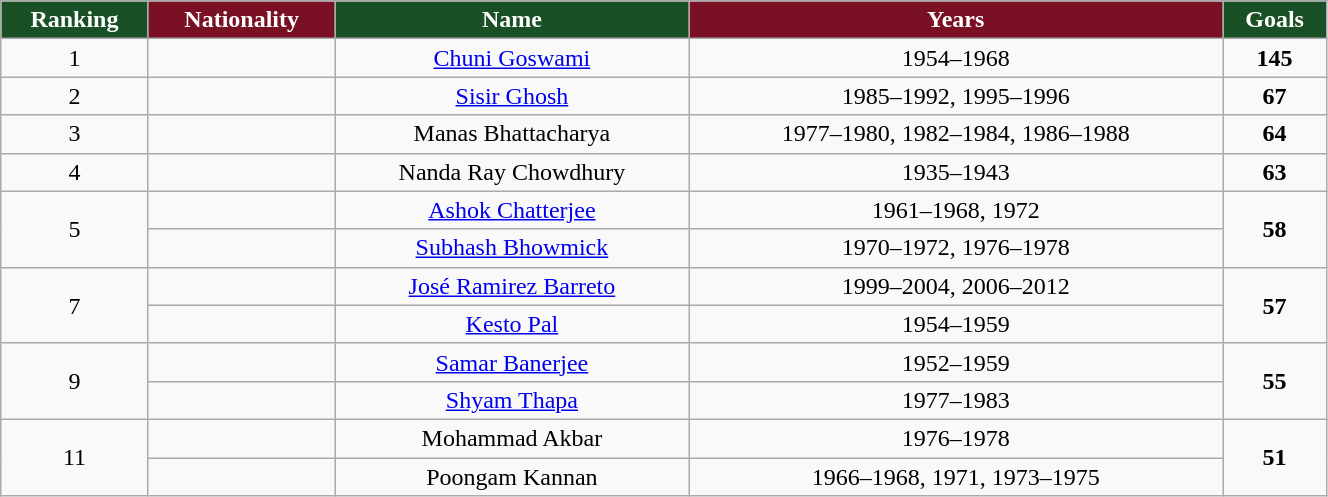<table class="wikitable sortable" style="text-align:center;width:70%">
<tr>
<th style="background:#1A5026; color:white; text-align:center;">Ranking</th>
<th style="background:#7A1024; color:white; text-align:center;">Nationality</th>
<th style="background:#1A5026; color:white; text-align:center;">Name</th>
<th style="background:#7A1024; color:white; text-align:center;">Years</th>
<th style="background:#1A5026; color:white; text-align:center;">Goals</th>
</tr>
<tr>
<td>1</td>
<td align="left"></td>
<td><a href='#'>Chuni Goswami</a></td>
<td>1954–1968</td>
<td><strong>145</strong></td>
</tr>
<tr>
<td>2</td>
<td align="left"></td>
<td><a href='#'>Sisir Ghosh</a></td>
<td>1985–1992, 1995–1996</td>
<td><strong>67</strong></td>
</tr>
<tr>
<td>3</td>
<td align="left"></td>
<td>Manas Bhattacharya</td>
<td>1977–1980, 1982–1984, 1986–1988</td>
<td><strong>64</strong></td>
</tr>
<tr>
<td>4</td>
<td align="left"></td>
<td>Nanda Ray Chowdhury</td>
<td>1935–1943</td>
<td><strong>63</strong></td>
</tr>
<tr>
<td rowspan="2">5</td>
<td align="left"></td>
<td><a href='#'>Ashok Chatterjee</a></td>
<td>1961–1968, 1972</td>
<td rowspan="2"><strong>58</strong></td>
</tr>
<tr>
<td align="left"></td>
<td><a href='#'>Subhash Bhowmick</a></td>
<td>1970–1972, 1976–1978</td>
</tr>
<tr>
<td rowspan="2">7</td>
<td align="left"></td>
<td><a href='#'>José Ramirez Barreto</a></td>
<td>1999–2004, 2006–2012</td>
<td rowspan="2"><strong>57</strong></td>
</tr>
<tr>
<td align="left"></td>
<td><a href='#'>Kesto Pal</a></td>
<td>1954–1959</td>
</tr>
<tr>
<td rowspan="2">9</td>
<td align="left"></td>
<td><a href='#'>Samar Banerjee</a></td>
<td>1952–1959</td>
<td rowspan="2"><strong>55</strong></td>
</tr>
<tr>
<td align="left"></td>
<td><a href='#'>Shyam Thapa</a></td>
<td>1977–1983</td>
</tr>
<tr>
<td rowspan="2">11</td>
<td align="left"></td>
<td>Mohammad Akbar</td>
<td>1976–1978</td>
<td rowspan="2"><strong>51</strong></td>
</tr>
<tr>
<td align="left"></td>
<td>Poongam Kannan</td>
<td>1966–1968, 1971, 1973–1975</td>
</tr>
</table>
